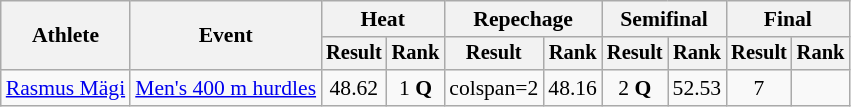<table class="wikitable" style="font-size:90%">
<tr>
<th rowspan="2">Athlete</th>
<th rowspan="2">Event</th>
<th colspan="2">Heat</th>
<th colspan="2">Repechage</th>
<th colspan="2">Semifinal</th>
<th colspan="2">Final</th>
</tr>
<tr style="font-size:95%">
<th>Result</th>
<th>Rank</th>
<th>Result</th>
<th>Rank</th>
<th>Result</th>
<th>Rank</th>
<th>Result</th>
<th>Rank</th>
</tr>
<tr align=center>
<td align=left><a href='#'>Rasmus Mägi</a></td>
<td align=left><a href='#'>Men's 400 m hurdles</a></td>
<td>48.62</td>
<td>1 <strong>Q</strong></td>
<td>colspan=2 </td>
<td>48.16</td>
<td>2 <strong>Q</strong></td>
<td>52.53</td>
<td>7</td>
</tr>
</table>
